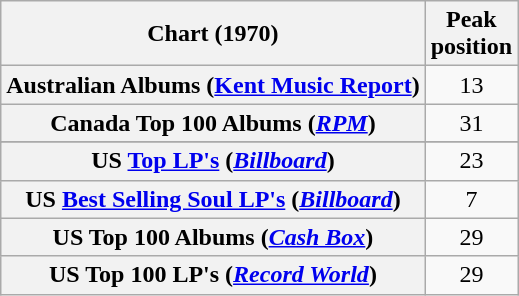<table class="wikitable sortable plainrowheaders" style="text-align:center">
<tr>
<th scope="col">Chart (1970)</th>
<th scope="col">Peak<br>position</th>
</tr>
<tr>
<th scope="row">Australian Albums (<a href='#'>Kent Music Report</a>)</th>
<td>13</td>
</tr>
<tr>
<th scope="row">Canada Top 100 Albums (<em><a href='#'>RPM</a></em>) </th>
<td>31</td>
</tr>
<tr>
</tr>
<tr>
<th scope="row">US <a href='#'>Top LP's</a> (<em><a href='#'>Billboard</a></em>)</th>
<td>23</td>
</tr>
<tr>
<th scope="row">US <a href='#'>Best Selling Soul LP's</a> (<em><a href='#'>Billboard</a></em>)</th>
<td>7</td>
</tr>
<tr>
<th scope="row">US Top 100 Albums (<em><a href='#'>Cash Box</a></em>)</th>
<td>29</td>
</tr>
<tr>
<th scope="row">US Top 100 LP's (<em><a href='#'>Record World</a></em>)</th>
<td>29</td>
</tr>
</table>
